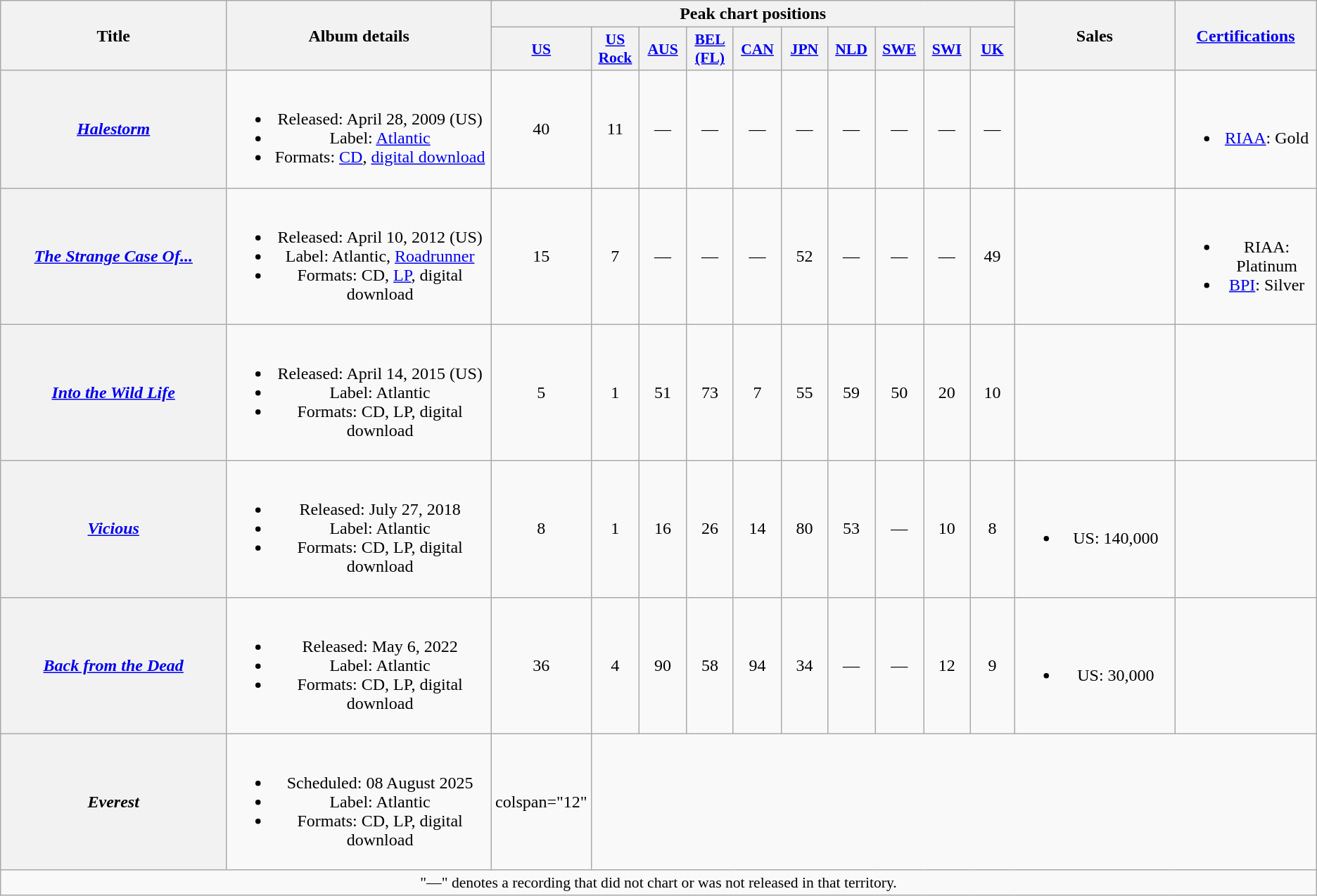<table class="wikitable plainrowheaders" style="text-align:center;">
<tr>
<th scope="col" rowspan="2" style="width:18em;">Title</th>
<th scope="col" rowspan="2" style="width:20em;">Album details</th>
<th scope="col" colspan="10">Peak chart positions</th>
<th scope="col" rowspan="2" style="width:11em;">Sales</th>
<th scope="col" rowspan="2" style="width:9em;"><a href='#'>Certifications</a></th>
</tr>
<tr>
<th scope="col" style="width:3em;font-size:90%;"><a href='#'>US</a><br></th>
<th scope="col" style="width:3em;font-size:90%;"><a href='#'>US<br>Rock</a><br></th>
<th scope="col" style="width:3em;font-size:90%;"><a href='#'>AUS</a><br></th>
<th scope="col" style="width:3em;font-size:90%;"><a href='#'>BEL<br>(FL)</a><br></th>
<th scope="col" style="width:3em;font-size:90%;"><a href='#'>CAN</a><br></th>
<th scope="col" style="width:3em;font-size:90%;"><a href='#'>JPN</a><br></th>
<th scope="col" style="width:3em;font-size:90%;"><a href='#'>NLD</a><br></th>
<th scope="col" style="width:3em;font-size:90%;"><a href='#'>SWE</a><br></th>
<th scope="col" style="width:3em;font-size:90%;"><a href='#'>SWI</a><br></th>
<th scope="col" style="width:3em;font-size:90%;"><a href='#'>UK</a><br></th>
</tr>
<tr>
<th scope="row"><em><a href='#'>Halestorm</a></em></th>
<td><br><ul><li>Released: April 28, 2009 <span>(US)</span></li><li>Label: <a href='#'>Atlantic</a></li><li>Formats: <a href='#'>CD</a>, <a href='#'>digital download</a></li></ul></td>
<td>40</td>
<td>11</td>
<td>—</td>
<td>—</td>
<td>—</td>
<td>—</td>
<td>—</td>
<td>—</td>
<td>—</td>
<td>—</td>
<td></td>
<td><br><ul><li><a href='#'>RIAA</a>: Gold</li></ul></td>
</tr>
<tr>
<th scope="row"><em><a href='#'>The Strange Case Of...</a></em></th>
<td><br><ul><li>Released: April 10, 2012 <span>(US)</span></li><li>Label: Atlantic, <a href='#'>Roadrunner</a></li><li>Formats: CD, <a href='#'>LP</a>, digital download</li></ul></td>
<td>15</td>
<td>7</td>
<td>—</td>
<td>—</td>
<td>—</td>
<td>52</td>
<td>—</td>
<td>—</td>
<td>—</td>
<td>49</td>
<td></td>
<td><br><ul><li>RIAA: Platinum</li><li><a href='#'>BPI</a>: Silver</li></ul></td>
</tr>
<tr>
<th scope="row"><em><a href='#'>Into the Wild Life</a></em></th>
<td><br><ul><li>Released: April 14, 2015 <span>(US)</span></li><li>Label: Atlantic</li><li>Formats: CD, LP, digital download</li></ul></td>
<td>5</td>
<td>1</td>
<td>51</td>
<td>73</td>
<td>7</td>
<td>55</td>
<td>59</td>
<td>50</td>
<td>20</td>
<td>10</td>
<td></td>
<td></td>
</tr>
<tr>
<th scope="row"><em><a href='#'>Vicious</a></em></th>
<td><br><ul><li>Released: July 27, 2018</li><li>Label: Atlantic</li><li>Formats: CD, LP, digital download</li></ul></td>
<td>8</td>
<td>1</td>
<td>16</td>
<td>26</td>
<td>14</td>
<td>80</td>
<td>53</td>
<td>—</td>
<td>10</td>
<td>8</td>
<td><br><ul><li>US: 140,000</li></ul></td>
<td></td>
</tr>
<tr>
<th scope="row"><em><a href='#'>Back from the Dead</a></em></th>
<td><br><ul><li>Released: May 6, 2022</li><li>Label: Atlantic</li><li>Formats: CD, LP, digital download</li></ul></td>
<td>36</td>
<td>4</td>
<td>90</td>
<td>58</td>
<td>94</td>
<td>34</td>
<td>—</td>
<td>—</td>
<td>12</td>
<td>9</td>
<td><br><ul><li>US: 30,000</li></ul></td>
<td></td>
</tr>
<tr>
<th scope="row"><em>Everest</em></th>
<td><br><ul><li>Scheduled: 08 August 2025</li><li>Label: Atlantic</li><li>Formats: CD, LP, digital download</li></ul></td>
<td>colspan="12" </td>
</tr>
<tr>
<td colspan="14" style="font-size:90%">"—" denotes a recording that did not chart or was not released in that territory.</td>
</tr>
</table>
